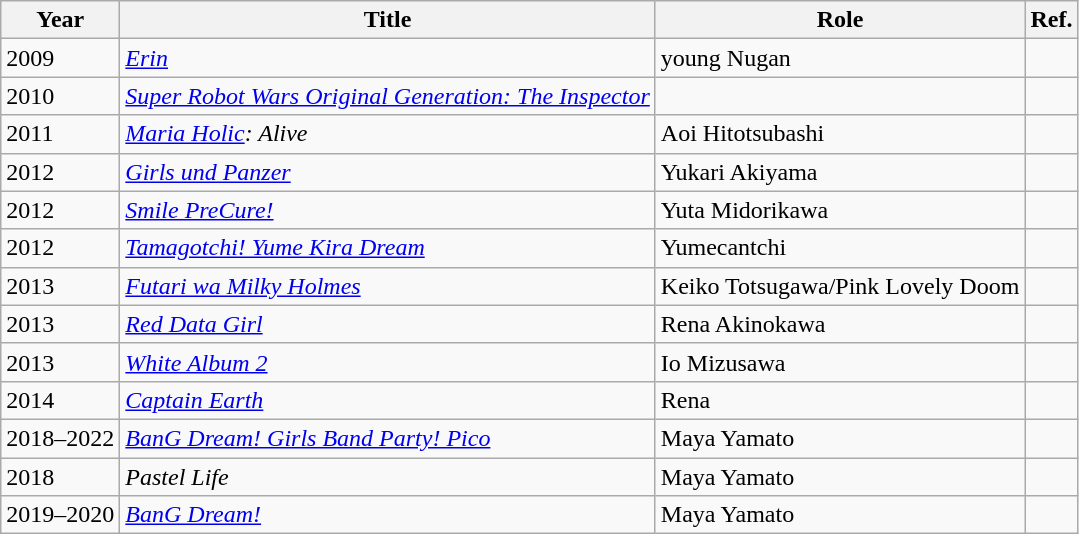<table class="wikitable sortable plainrowheaders">
<tr>
<th scope="col">Year</th>
<th scope="col">Title</th>
<th scope="col">Role</th>
<th scope="col" class="unsortable">Ref.</th>
</tr>
<tr>
<td>2009</td>
<td><em><a href='#'>Erin</a></em></td>
<td>young Nugan</td>
<td></td>
</tr>
<tr>
<td>2010</td>
<td><em><a href='#'>Super Robot Wars Original Generation: The Inspector</a></em></td>
<td></td>
<td></td>
</tr>
<tr>
<td>2011</td>
<td><em><a href='#'>Maria Holic</a>: Alive</em></td>
<td>Aoi Hitotsubashi</td>
<td></td>
</tr>
<tr>
<td>2012</td>
<td><em><a href='#'>Girls und Panzer</a></em></td>
<td>Yukari Akiyama</td>
<td></td>
</tr>
<tr>
<td>2012</td>
<td><em><a href='#'>Smile PreCure!</a></em></td>
<td>Yuta Midorikawa</td>
<td></td>
</tr>
<tr>
<td>2012</td>
<td><em><a href='#'>Tamagotchi! Yume Kira Dream</a></em></td>
<td>Yumecantchi</td>
<td></td>
</tr>
<tr>
<td>2013</td>
<td><em><a href='#'>Futari wa Milky Holmes</a></em></td>
<td>Keiko Totsugawa/Pink Lovely Doom</td>
<td></td>
</tr>
<tr>
<td>2013</td>
<td><em><a href='#'>Red Data Girl</a></em></td>
<td>Rena Akinokawa</td>
<td></td>
</tr>
<tr>
<td>2013</td>
<td><em><a href='#'>White Album 2</a></em></td>
<td>Io Mizusawa</td>
<td></td>
</tr>
<tr>
<td>2014</td>
<td><em><a href='#'>Captain Earth</a></em></td>
<td>Rena</td>
<td></td>
</tr>
<tr>
<td>2018–2022</td>
<td><em><a href='#'>BanG Dream! Girls Band Party! Pico</a></em></td>
<td>Maya Yamato</td>
<td></td>
</tr>
<tr>
<td>2018</td>
<td><em>Pastel Life</em></td>
<td>Maya Yamato</td>
<td></td>
</tr>
<tr>
<td>2019–2020</td>
<td><em><a href='#'>BanG Dream!</a></em></td>
<td>Maya Yamato</td>
<td></td>
</tr>
</table>
